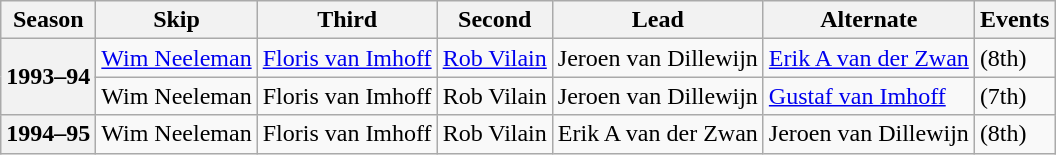<table class="wikitable">
<tr>
<th scope="col">Season</th>
<th scope="col">Skip</th>
<th scope="col">Third</th>
<th scope="col">Second</th>
<th scope="col">Lead</th>
<th scope="col">Alternate</th>
<th scope="col">Events</th>
</tr>
<tr>
<th scope="row" rowspan=2>1993–94</th>
<td><a href='#'>Wim Neeleman</a></td>
<td><a href='#'>Floris van Imhoff</a></td>
<td><a href='#'>Rob Vilain</a></td>
<td>Jeroen van Dillewijn</td>
<td><a href='#'>Erik A van der Zwan</a></td>
<td> (8th)</td>
</tr>
<tr>
<td>Wim Neeleman</td>
<td>Floris van Imhoff</td>
<td>Rob Vilain</td>
<td>Jeroen van Dillewijn</td>
<td><a href='#'>Gustaf van Imhoff</a></td>
<td> (7th)</td>
</tr>
<tr>
<th scope="row">1994–95</th>
<td>Wim Neeleman</td>
<td>Floris van Imhoff</td>
<td>Rob Vilain</td>
<td>Erik A van der Zwan</td>
<td>Jeroen van Dillewijn</td>
<td> (8th)</td>
</tr>
</table>
